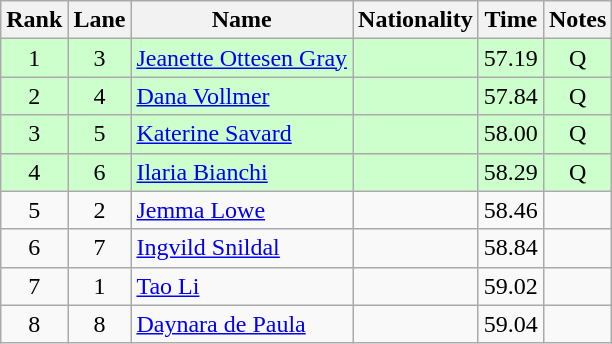<table class="wikitable sortable" style="text-align:center">
<tr>
<th>Rank</th>
<th>Lane</th>
<th>Name</th>
<th>Nationality</th>
<th>Time</th>
<th>Notes</th>
</tr>
<tr bgcolor=ccffcc>
<td>1</td>
<td>3</td>
<td align=left><a href='#'>Jeanette Ottesen Gray</a></td>
<td align=left></td>
<td>57.19</td>
<td>Q</td>
</tr>
<tr bgcolor=ccffcc>
<td>2</td>
<td>4</td>
<td align=left><a href='#'>Dana Vollmer</a></td>
<td align=left></td>
<td>57.84</td>
<td>Q</td>
</tr>
<tr bgcolor=ccffcc>
<td>3</td>
<td>5</td>
<td align=left><a href='#'>Katerine Savard</a></td>
<td align=left></td>
<td>58.00</td>
<td>Q</td>
</tr>
<tr bgcolor=ccffcc>
<td>4</td>
<td>6</td>
<td align=left><a href='#'>Ilaria Bianchi</a></td>
<td align=left></td>
<td>58.29</td>
<td>Q</td>
</tr>
<tr>
<td>5</td>
<td>2</td>
<td align=left><a href='#'>Jemma Lowe</a></td>
<td align=left></td>
<td>58.46</td>
<td></td>
</tr>
<tr>
<td>6</td>
<td>7</td>
<td align=left><a href='#'>Ingvild Snildal</a></td>
<td align=left></td>
<td>58.84</td>
<td></td>
</tr>
<tr>
<td>7</td>
<td>1</td>
<td align=left><a href='#'>Tao Li</a></td>
<td align=left></td>
<td>59.02</td>
<td></td>
</tr>
<tr>
<td>8</td>
<td>8</td>
<td align=left><a href='#'>Daynara de Paula</a></td>
<td align=left></td>
<td>59.04</td>
<td></td>
</tr>
</table>
